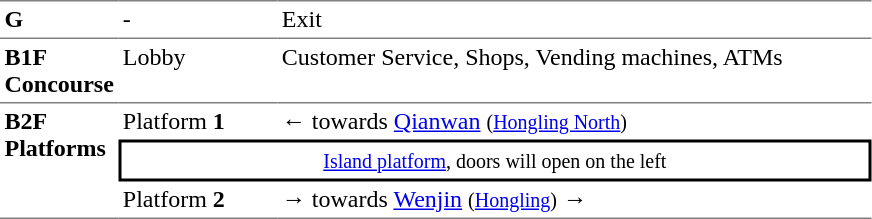<table table border=0 cellspacing=0 cellpadding=3>
<tr>
<td style="border-top:solid 1px gray;" width=50 valign=top><strong>G</strong></td>
<td style="border-top:solid 1px gray;" width=100 valign=top>-</td>
<td style="border-top:solid 1px gray;" width=390 valign=top>Exit</td>
</tr>
<tr>
<td style="border-bottom:solid 1px gray; border-top:solid 1px gray;" valign=top width=50><strong>B1F<br>Concourse</strong></td>
<td style="border-bottom:solid 1px gray; border-top:solid 1px gray;" valign=top width=100>Lobby</td>
<td style="border-bottom:solid 1px gray; border-top:solid 1px gray;" valign=top width=390>Customer Service, Shops, Vending machines, ATMs</td>
</tr>
<tr>
<td style="border-bottom:solid 1px gray;" rowspan="3" valign=top><strong>B2F<br>Platforms</strong></td>
<td>Platform <strong>1</strong></td>
<td>←  towards <a href='#'>Qianwan</a> <small>(<a href='#'>Hongling North</a>)</small></td>
</tr>
<tr>
<td style="border-right:solid 2px black;border-left:solid 2px black;border-top:solid 2px black;border-bottom:solid 2px black;text-align:center;" colspan=2><small><a href='#'>Island platform</a>, doors will open on the left</small></td>
</tr>
<tr>
<td style="border-bottom:solid 1px gray;">Platform <strong>2</strong></td>
<td style="border-bottom:solid 1px gray;"><span>→</span>  towards <a href='#'>Wenjin</a> <small>(<a href='#'>Hongling</a>)</small> →</td>
</tr>
</table>
